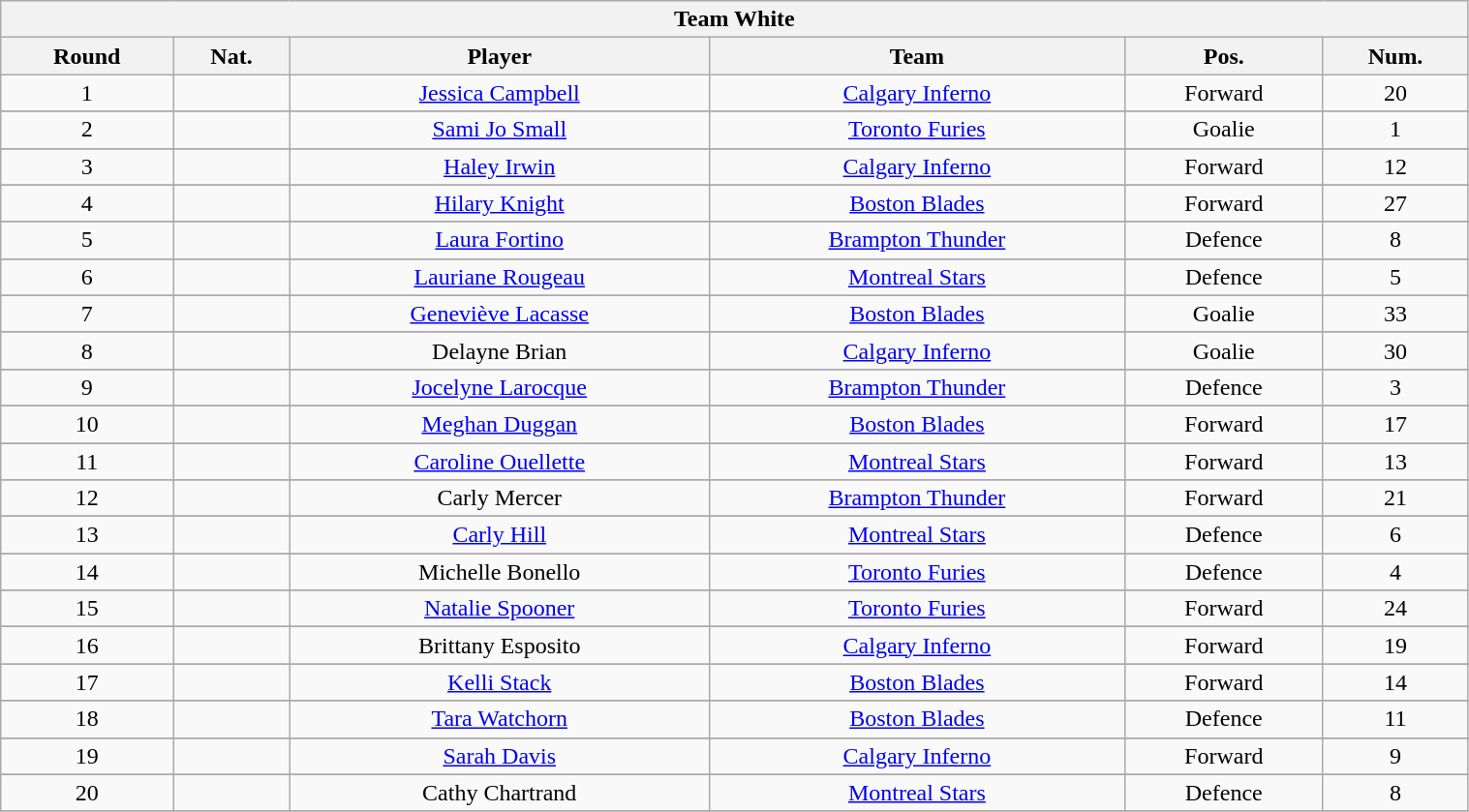<table width="80%" class="wikitable" style="text-align:center">
<tr>
<th colspan=6>Team White</th>
</tr>
<tr>
<th>Round</th>
<th>Nat.</th>
<th>Player</th>
<th>Team</th>
<th>Pos.</th>
<th>Num.</th>
</tr>
<tr>
<td>1</td>
<td></td>
<td><a href='#'>Jessica Campbell</a></td>
<td><a href='#'>Calgary Inferno</a></td>
<td>Forward</td>
<td>20</td>
</tr>
<tr>
</tr>
<tr>
<td>2</td>
<td></td>
<td><a href='#'>Sami Jo Small</a></td>
<td><a href='#'>Toronto Furies</a></td>
<td>Goalie</td>
<td>1</td>
</tr>
<tr>
</tr>
<tr>
<td>3</td>
<td></td>
<td><a href='#'>Haley Irwin</a></td>
<td><a href='#'>Calgary Inferno</a></td>
<td>Forward</td>
<td>12</td>
</tr>
<tr>
</tr>
<tr>
<td>4</td>
<td></td>
<td><a href='#'>Hilary Knight</a></td>
<td><a href='#'>Boston Blades</a></td>
<td>Forward</td>
<td>27</td>
</tr>
<tr>
</tr>
<tr>
<td>5</td>
<td></td>
<td><a href='#'>Laura Fortino</a></td>
<td><a href='#'>Brampton Thunder</a></td>
<td>Defence</td>
<td>8</td>
</tr>
<tr>
</tr>
<tr>
<td>6</td>
<td></td>
<td><a href='#'>Lauriane Rougeau</a></td>
<td><a href='#'>Montreal Stars</a></td>
<td>Defence</td>
<td>5</td>
</tr>
<tr>
</tr>
<tr>
<td>7</td>
<td></td>
<td><a href='#'>Geneviève Lacasse</a></td>
<td><a href='#'>Boston Blades</a></td>
<td>Goalie</td>
<td>33</td>
</tr>
<tr>
</tr>
<tr>
<td>8</td>
<td></td>
<td>Delayne Brian</td>
<td><a href='#'>Calgary Inferno</a></td>
<td>Goalie</td>
<td>30</td>
</tr>
<tr>
</tr>
<tr>
<td>9</td>
<td></td>
<td><a href='#'>Jocelyne Larocque</a></td>
<td><a href='#'>Brampton Thunder</a></td>
<td>Defence</td>
<td>3</td>
</tr>
<tr>
</tr>
<tr>
<td>10</td>
<td></td>
<td><a href='#'>Meghan Duggan</a></td>
<td><a href='#'>Boston Blades</a></td>
<td>Forward</td>
<td>17</td>
</tr>
<tr>
</tr>
<tr>
<td>11</td>
<td></td>
<td><a href='#'>Caroline Ouellette</a></td>
<td><a href='#'>Montreal Stars</a></td>
<td>Forward</td>
<td>13</td>
</tr>
<tr>
</tr>
<tr>
<td>12</td>
<td></td>
<td>Carly Mercer</td>
<td><a href='#'>Brampton Thunder</a></td>
<td>Forward</td>
<td>21</td>
</tr>
<tr>
</tr>
<tr>
<td>13</td>
<td></td>
<td><a href='#'>Carly Hill</a></td>
<td><a href='#'>Montreal Stars</a></td>
<td>Defence</td>
<td>6</td>
</tr>
<tr>
</tr>
<tr>
<td>14</td>
<td></td>
<td>Michelle Bonello</td>
<td><a href='#'>Toronto Furies</a></td>
<td>Defence</td>
<td>4</td>
</tr>
<tr>
</tr>
<tr>
<td>15</td>
<td></td>
<td><a href='#'>Natalie Spooner</a></td>
<td><a href='#'>Toronto Furies</a></td>
<td>Forward</td>
<td>24</td>
</tr>
<tr>
</tr>
<tr>
<td>16</td>
<td></td>
<td>Brittany Esposito</td>
<td><a href='#'>Calgary Inferno</a></td>
<td>Forward</td>
<td>19</td>
</tr>
<tr>
</tr>
<tr>
<td>17</td>
<td></td>
<td><a href='#'>Kelli Stack</a></td>
<td><a href='#'>Boston Blades</a></td>
<td>Forward</td>
<td>14</td>
</tr>
<tr>
</tr>
<tr>
<td>18</td>
<td></td>
<td><a href='#'>Tara Watchorn</a></td>
<td><a href='#'>Boston Blades</a></td>
<td>Defence</td>
<td>11</td>
</tr>
<tr>
</tr>
<tr>
<td>19</td>
<td></td>
<td><a href='#'>Sarah Davis</a></td>
<td><a href='#'>Calgary Inferno</a></td>
<td>Forward</td>
<td>9</td>
</tr>
<tr>
</tr>
<tr>
<td>20</td>
<td></td>
<td>Cathy Chartrand</td>
<td><a href='#'>Montreal Stars</a></td>
<td>Defence</td>
<td>8</td>
</tr>
<tr>
</tr>
</table>
